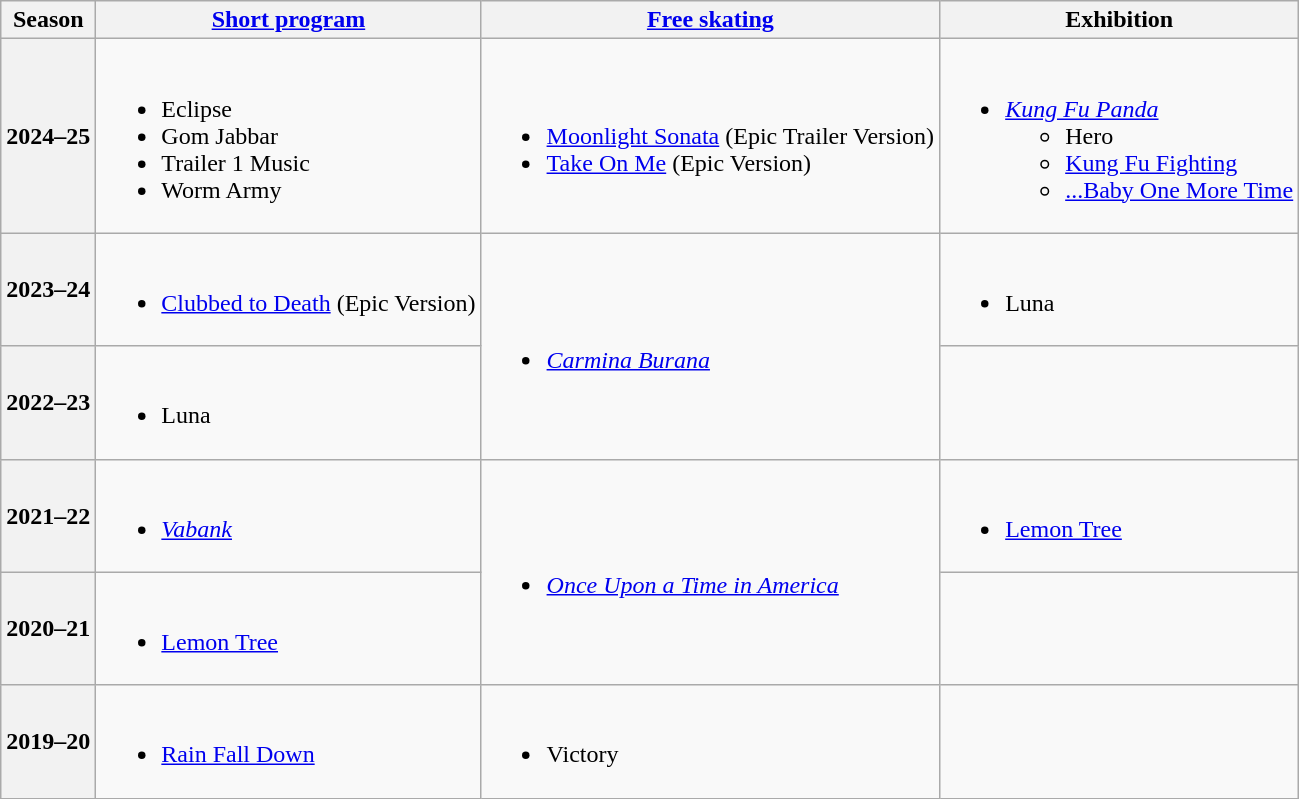<table class="wikitable">
<tr>
<th>Season</th>
<th><a href='#'>Short program</a></th>
<th><a href='#'>Free skating</a></th>
<th>Exhibition</th>
</tr>
<tr>
<th>2024–25 <br> </th>
<td><br><ul><li>Eclipse <br> </li><li>Gom Jabbar <br> </li><li>Trailer 1 Music <br> </li><li>Worm Army <br></li></ul></td>
<td><br><ul><li><a href='#'>Moonlight Sonata</a> (Epic Trailer Version) <br> </li><li><a href='#'>Take On Me</a> (Epic Version) <br> </li></ul></td>
<td><br><ul><li><em><a href='#'>Kung Fu Panda</a></em><ul><li>Hero <br></li><li><a href='#'>Kung Fu Fighting</a> <br></li><li><a href='#'>...Baby One More Time</a> <br></li></ul></li></ul></td>
</tr>
<tr>
<th>2023–24 <br> </th>
<td><br><ul><li><a href='#'>Clubbed to Death</a> (Epic Version) <br> </li></ul></td>
<td rowspan=2><br><ul><li><em><a href='#'>Carmina Burana</a></em> <br> </li></ul></td>
<td><br><ul><li>Luna <br> </li></ul></td>
</tr>
<tr>
<th>2022–23 <br> </th>
<td><br><ul><li>Luna <br> </li></ul></td>
</tr>
<tr>
<th>2021–22 <br> </th>
<td><br><ul><li><em><a href='#'>Vabank</a></em> <br> </li></ul></td>
<td rowspan=2><br><ul><li><em><a href='#'>Once Upon a Time in America</a></em> <br> </li></ul></td>
<td><br><ul><li><a href='#'>Lemon Tree</a> <br> </li></ul></td>
</tr>
<tr>
<th>2020–21<br></th>
<td><br><ul><li><a href='#'>Lemon Tree</a> <br> </li></ul></td>
</tr>
<tr>
<th>2019–20<br></th>
<td><br><ul><li><a href='#'>Rain Fall Down</a><br></li></ul></td>
<td><br><ul><li>Victory<br></li></ul></td>
<td></td>
</tr>
</table>
